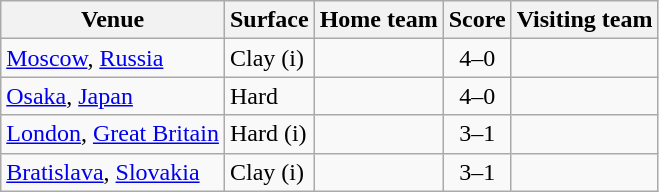<table class=wikitable style="border:1px solid #AAAAAA;">
<tr>
<th>Venue</th>
<th>Surface</th>
<th>Home team</th>
<th>Score</th>
<th>Visiting team</th>
</tr>
<tr>
<td><a href='#'>Moscow</a>, <a href='#'>Russia</a></td>
<td>Clay (i)</td>
<td><strong></strong></td>
<td align=center>4–0</td>
<td></td>
</tr>
<tr>
<td><a href='#'>Osaka</a>, <a href='#'>Japan</a></td>
<td>Hard</td>
<td><strong></strong></td>
<td align=center>4–0</td>
<td></td>
</tr>
<tr>
<td><a href='#'>London</a>, <a href='#'>Great Britain</a></td>
<td>Hard (i)</td>
<td><strong></strong></td>
<td align=center>3–1</td>
<td></td>
</tr>
<tr>
<td><a href='#'>Bratislava</a>, <a href='#'>Slovakia</a></td>
<td>Clay (i)</td>
<td><strong></strong></td>
<td align=center>3–1</td>
<td></td>
</tr>
</table>
